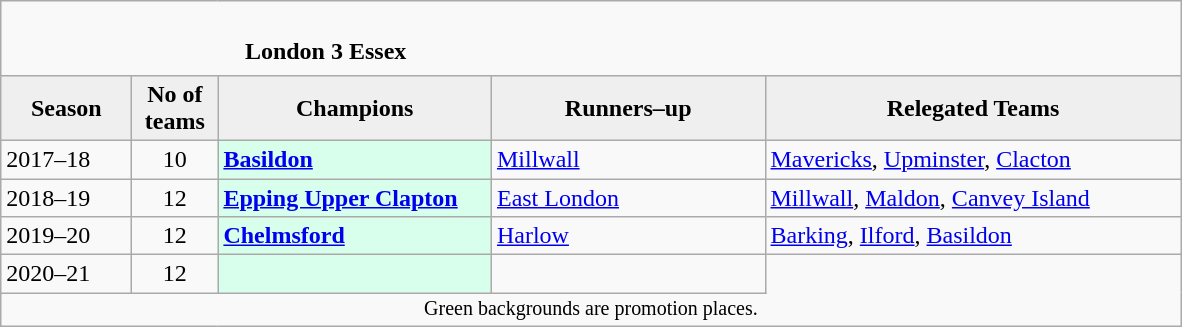<table class="wikitable" style="text-align: left;">
<tr>
<td colspan="11" cellpadding="0" cellspacing="0"><br><table border="0" style="width:100%;" cellpadding="0" cellspacing="0">
<tr>
<td style="width:20%; border:0;"></td>
<td style="border:0;"><strong>London 3 Essex</strong></td>
<td style="width:20%; border:0;"></td>
</tr>
</table>
</td>
</tr>
<tr>
<th style="background:#efefef; width:80px;">Season</th>
<th style="background:#efefef; width:50px;">No of teams</th>
<th style="background:#efefef; width:175px;">Champions</th>
<th style="background:#efefef; width:175px;">Runners–up</th>
<th style="background:#efefef; width:270px;">Relegated Teams</th>
</tr>
<tr align=left>
<td>2017–18</td>
<td style="text-align: center;">10</td>
<td style="background:#d8ffeb;"><strong><a href='#'>Basildon</a></strong></td>
<td><a href='#'>Millwall</a></td>
<td><a href='#'>Mavericks</a>, <a href='#'>Upminster</a>, <a href='#'>Clacton</a></td>
</tr>
<tr>
<td>2018–19</td>
<td style="text-align: center;">12</td>
<td style="background:#d8ffeb;"><strong><a href='#'>Epping Upper Clapton</a></strong></td>
<td><a href='#'>East London</a></td>
<td><a href='#'>Millwall</a>, <a href='#'>Maldon</a>, <a href='#'>Canvey Island</a></td>
</tr>
<tr>
<td>2019–20</td>
<td style="text-align: center;">12</td>
<td style="background:#d8ffeb;"><strong><a href='#'>Chelmsford</a></strong></td>
<td><a href='#'>Harlow</a></td>
<td><a href='#'>Barking</a>, <a href='#'>Ilford</a>, <a href='#'>Basildon</a></td>
</tr>
<tr>
<td>2020–21</td>
<td style="text-align: center;">12</td>
<td style="background:#d8ffeb;"></td>
<td></td>
</tr>
<tr>
<td colspan="15"  style="border:0; font-size:smaller; text-align:center;">Green backgrounds are promotion places.</td>
</tr>
</table>
